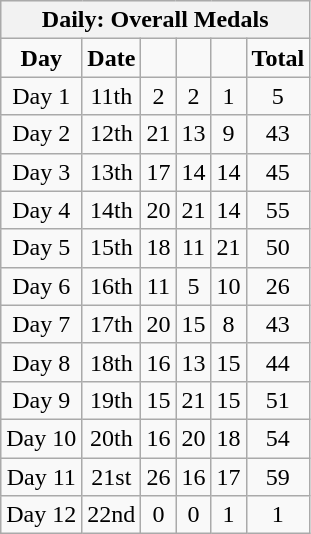<table class="wikitable" style="font-size:100%" align="left">
<tr bgcolor="#efefef">
<th colspan=10><strong>Daily: Overall Medals</strong></th>
</tr>
<tr style="text-align:center;">
<td><strong>Day</strong></td>
<td><strong>Date</strong></td>
<td></td>
<td></td>
<td></td>
<td><strong>Total</strong></td>
</tr>
<tr style="text-align:center;">
<td>Day 1</td>
<td>11th</td>
<td>2</td>
<td>2</td>
<td>1</td>
<td>5</td>
</tr>
<tr style="text-align:center;">
<td>Day 2</td>
<td>12th</td>
<td>21</td>
<td>13</td>
<td>9</td>
<td>43</td>
</tr>
<tr style="text-align:center;">
<td>Day 3</td>
<td>13th</td>
<td>17</td>
<td>14</td>
<td>14</td>
<td>45</td>
</tr>
<tr style="text-align:center;">
<td>Day 4</td>
<td>14th</td>
<td>20</td>
<td>21</td>
<td>14</td>
<td>55</td>
</tr>
<tr style="text-align:center;">
<td>Day 5</td>
<td>15th</td>
<td>18</td>
<td>11</td>
<td>21</td>
<td>50</td>
</tr>
<tr style="text-align:center;">
<td>Day 6</td>
<td>16th</td>
<td>11</td>
<td>5</td>
<td>10</td>
<td>26</td>
</tr>
<tr style="text-align:center;">
<td>Day 7</td>
<td>17th</td>
<td>20</td>
<td>15</td>
<td>8</td>
<td>43</td>
</tr>
<tr style="text-align:center;">
<td>Day 8</td>
<td>18th</td>
<td>16</td>
<td>13</td>
<td>15</td>
<td>44</td>
</tr>
<tr style="text-align:center;">
<td>Day 9</td>
<td>19th</td>
<td>15</td>
<td>21</td>
<td>15</td>
<td>51</td>
</tr>
<tr style="text-align:center;">
<td>Day 10</td>
<td>20th</td>
<td>16</td>
<td>20</td>
<td>18</td>
<td>54</td>
</tr>
<tr style="text-align:center;">
<td>Day 11</td>
<td>21st</td>
<td>26</td>
<td>16</td>
<td>17</td>
<td>59</td>
</tr>
<tr style="text-align:center;">
<td>Day 12</td>
<td>22nd</td>
<td>0</td>
<td>0</td>
<td>1</td>
<td>1</td>
</tr>
</table>
